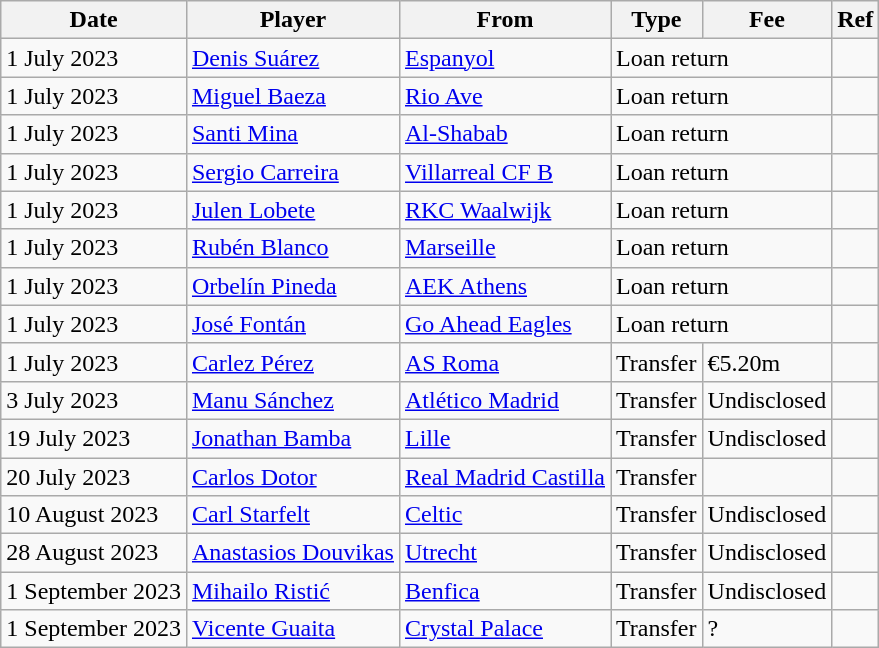<table class="wikitable">
<tr>
<th>Date</th>
<th>Player</th>
<th>From</th>
<th>Type</th>
<th>Fee</th>
<th>Ref</th>
</tr>
<tr>
<td>1 July 2023</td>
<td> <a href='#'>Denis Suárez</a></td>
<td><a href='#'>Espanyol</a></td>
<td colspan="2">Loan return</td>
<td></td>
</tr>
<tr>
<td>1 July 2023</td>
<td> <a href='#'>Miguel Baeza</a></td>
<td> <a href='#'>Rio Ave</a></td>
<td colspan="2">Loan return</td>
<td></td>
</tr>
<tr>
<td>1 July 2023</td>
<td> <a href='#'>Santi Mina</a></td>
<td> <a href='#'>Al-Shabab</a></td>
<td colspan="2">Loan return</td>
<td></td>
</tr>
<tr>
<td>1 July 2023</td>
<td> <a href='#'>Sergio Carreira</a></td>
<td><a href='#'>Villarreal CF B</a></td>
<td colspan="2">Loan return</td>
<td></td>
</tr>
<tr>
<td>1 July 2023</td>
<td> <a href='#'>Julen Lobete</a></td>
<td> <a href='#'>RKC Waalwijk</a></td>
<td colspan="2">Loan return</td>
<td></td>
</tr>
<tr>
<td>1 July 2023</td>
<td> <a href='#'>Rubén Blanco</a></td>
<td> <a href='#'>Marseille</a></td>
<td colspan="2">Loan return</td>
<td></td>
</tr>
<tr>
<td>1 July 2023</td>
<td> <a href='#'>Orbelín Pineda</a></td>
<td> <a href='#'>AEK Athens</a></td>
<td colspan="2">Loan return</td>
<td></td>
</tr>
<tr>
<td>1 July 2023</td>
<td> <a href='#'>José Fontán</a></td>
<td> <a href='#'>Go Ahead Eagles</a></td>
<td colspan="2">Loan return</td>
<td></td>
</tr>
<tr>
<td>1 July 2023</td>
<td> <a href='#'>Carlez Pérez</a></td>
<td> <a href='#'>AS Roma</a></td>
<td>Transfer</td>
<td>€5.20m</td>
<td></td>
</tr>
<tr>
<td>3 July 2023</td>
<td> <a href='#'>Manu Sánchez</a></td>
<td><a href='#'>Atlético Madrid</a></td>
<td>Transfer</td>
<td>Undisclosed</td>
<td></td>
</tr>
<tr>
<td>19 July 2023</td>
<td> <a href='#'>Jonathan Bamba</a></td>
<td> <a href='#'>Lille</a></td>
<td>Transfer</td>
<td>Undisclosed</td>
<td></td>
</tr>
<tr>
<td>20 July 2023</td>
<td><a href='#'>Carlos Dotor</a></td>
<td><a href='#'>Real Madrid Castilla</a></td>
<td>Transfer</td>
<td></td>
<td></td>
</tr>
<tr>
<td>10 August 2023</td>
<td> <a href='#'>Carl Starfelt</a></td>
<td> <a href='#'>Celtic</a></td>
<td>Transfer</td>
<td>Undisclosed</td>
<td></td>
</tr>
<tr>
<td>28 August 2023</td>
<td> <a href='#'>Anastasios Douvikas</a></td>
<td> <a href='#'>Utrecht</a></td>
<td>Transfer</td>
<td>Undisclosed</td>
<td></td>
</tr>
<tr>
<td>1 September 2023</td>
<td> <a href='#'>Mihailo Ristić</a></td>
<td> <a href='#'>Benfica</a></td>
<td>Transfer</td>
<td>Undisclosed</td>
<td></td>
</tr>
<tr>
<td>1 September 2023</td>
<td> <a href='#'>Vicente Guaita</a></td>
<td> <a href='#'>Crystal Palace</a></td>
<td>Transfer</td>
<td>?</td>
<td></td>
</tr>
</table>
